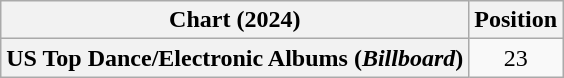<table class="wikitable plainrowheaders" style="text-align:center">
<tr>
<th scope="col">Chart (2024)</th>
<th scope="col">Position</th>
</tr>
<tr>
<th scope="row">US Top Dance/Electronic Albums (<em>Billboard</em>)</th>
<td>23</td>
</tr>
</table>
